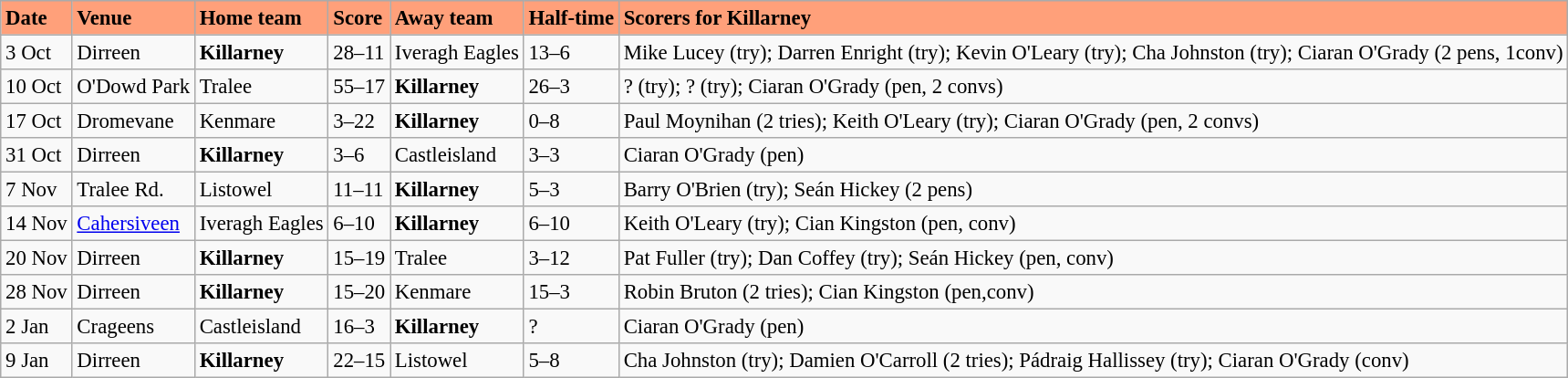<table class="wikitable" style=" float:left; margin:0.5em auto; font-size:95%">
<tr bgcolor="#FFA07A">
<td><strong>Date</strong></td>
<td><strong>Venue</strong></td>
<td><strong>Home team</strong></td>
<td><strong>Score</strong></td>
<td><strong>Away team</strong></td>
<td><strong>Half-time</strong></td>
<td><strong>Scorers for Killarney</strong></td>
</tr>
<tr>
<td>3 Oct</td>
<td>Dirreen</td>
<td><strong>Killarney</strong></td>
<td>28–11</td>
<td>Iveragh Eagles</td>
<td>13–6</td>
<td>Mike Lucey (try); Darren Enright (try); Kevin O'Leary (try); Cha Johnston (try); Ciaran O'Grady (2 pens, 1conv)</td>
</tr>
<tr>
<td>10 Oct</td>
<td>O'Dowd Park</td>
<td>Tralee</td>
<td>55–17</td>
<td><strong>Killarney</strong></td>
<td>26–3</td>
<td>? (try); ? (try); Ciaran O'Grady (pen, 2 convs)</td>
</tr>
<tr>
<td>17 Oct</td>
<td>Dromevane</td>
<td>Kenmare</td>
<td>3–22</td>
<td><strong>Killarney</strong></td>
<td>0–8</td>
<td>Paul Moynihan (2 tries); Keith O'Leary (try); Ciaran O'Grady (pen, 2 convs)</td>
</tr>
<tr>
<td>31 Oct</td>
<td>Dirreen</td>
<td><strong>Killarney</strong></td>
<td>3–6</td>
<td>Castleisland</td>
<td>3–3</td>
<td>Ciaran O'Grady (pen)</td>
</tr>
<tr>
<td>7 Nov</td>
<td>Tralee Rd.</td>
<td>Listowel</td>
<td>11–11</td>
<td><strong>Killarney</strong></td>
<td>5–3</td>
<td>Barry O'Brien (try); Seán Hickey (2 pens)</td>
</tr>
<tr>
<td>14 Nov</td>
<td><a href='#'>Cahersiveen</a></td>
<td>Iveragh Eagles</td>
<td>6–10</td>
<td><strong>Killarney</strong></td>
<td>6–10</td>
<td>Keith O'Leary (try); Cian Kingston (pen, conv)</td>
</tr>
<tr>
<td>20 Nov</td>
<td>Dirreen</td>
<td><strong>Killarney</strong></td>
<td>15–19</td>
<td>Tralee</td>
<td>3–12</td>
<td>Pat Fuller (try); Dan Coffey (try); Seán Hickey (pen, conv)</td>
</tr>
<tr>
<td>28 Nov</td>
<td>Dirreen</td>
<td><strong>Killarney</strong></td>
<td>15–20</td>
<td>Kenmare</td>
<td>15–3</td>
<td>Robin Bruton (2 tries); Cian Kingston (pen,conv)</td>
</tr>
<tr>
<td>2 Jan</td>
<td>Crageens</td>
<td>Castleisland</td>
<td>16–3</td>
<td><strong>Killarney</strong></td>
<td>?</td>
<td>Ciaran O'Grady (pen)</td>
</tr>
<tr>
<td>9 Jan</td>
<td>Dirreen</td>
<td><strong>Killarney</strong></td>
<td>22–15</td>
<td>Listowel</td>
<td>5–8</td>
<td>Cha Johnston (try); Damien O'Carroll (2 tries); Pádraig Hallissey (try); Ciaran O'Grady (conv)</td>
</tr>
</table>
